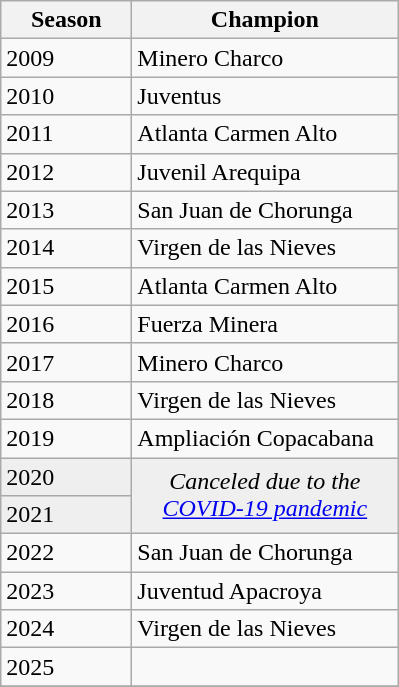<table class="wikitable sortable">
<tr>
<th width=80px>Season</th>
<th width=170px>Champion</th>
</tr>
<tr>
<td>2009</td>
<td>Minero Charco</td>
</tr>
<tr>
<td>2010</td>
<td>Juventus</td>
</tr>
<tr>
<td>2011</td>
<td>Atlanta Carmen Alto</td>
</tr>
<tr>
<td>2012</td>
<td>Juvenil Arequipa</td>
</tr>
<tr>
<td>2013</td>
<td>San Juan de Chorunga</td>
</tr>
<tr>
<td>2014</td>
<td>Virgen de las Nieves</td>
</tr>
<tr>
<td>2015</td>
<td>Atlanta Carmen Alto</td>
</tr>
<tr>
<td>2016</td>
<td>Fuerza Minera</td>
</tr>
<tr>
<td>2017</td>
<td>Minero Charco</td>
</tr>
<tr>
<td>2018</td>
<td>Virgen de las Nieves</td>
</tr>
<tr>
<td>2019</td>
<td>Ampliación Copacabana</td>
</tr>
<tr bgcolor=#efefef>
<td>2020</td>
<td rowspan=2 colspan="1" align=center><em>Canceled due to the <a href='#'>COVID-19 pandemic</a></em></td>
</tr>
<tr bgcolor=#efefef>
<td>2021</td>
</tr>
<tr>
<td>2022</td>
<td>San Juan de Chorunga</td>
</tr>
<tr>
<td>2023</td>
<td>Juventud Apacroya</td>
</tr>
<tr>
<td>2024</td>
<td>Virgen de las Nieves</td>
</tr>
<tr>
<td>2025</td>
<td></td>
</tr>
<tr>
</tr>
</table>
